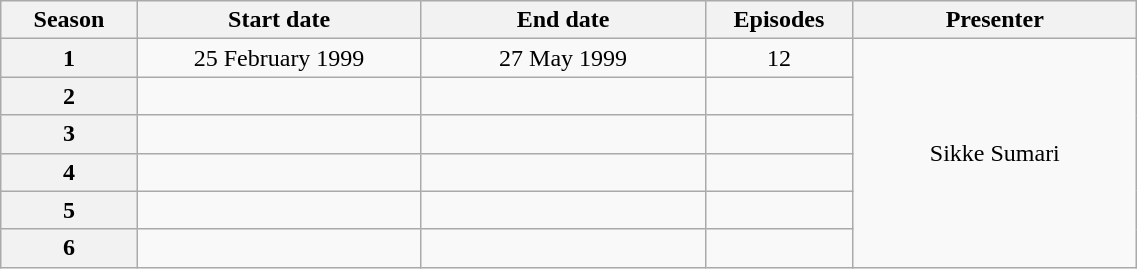<table class="wikitable" style="text-align:center; width:60%;">
<tr>
<th style="width:12%;">Season</th>
<th style="width:25%;">Start date</th>
<th style="width:25%;">End date</th>
<th style="width:13%;">Episodes</th>
<th style="width:25%;">Presenter</th>
</tr>
<tr>
<th>1</th>
<td>25 February 1999</td>
<td>27 May 1999</td>
<td>12</td>
<td rowspan="6">Sikke Sumari</td>
</tr>
<tr>
<th>2</th>
<td></td>
<td></td>
<td></td>
</tr>
<tr>
<th>3</th>
<td></td>
<td></td>
<td></td>
</tr>
<tr>
<th>4</th>
<td></td>
<td></td>
<td></td>
</tr>
<tr>
<th>5</th>
<td></td>
<td></td>
<td></td>
</tr>
<tr>
<th>6</th>
<td></td>
<td></td>
<td></td>
</tr>
</table>
